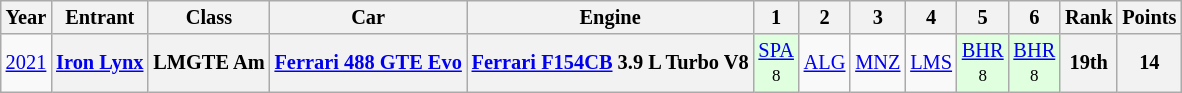<table class="wikitable" style="text-align:center; font-size:85%">
<tr>
<th>Year</th>
<th>Entrant</th>
<th>Class</th>
<th>Car</th>
<th>Engine</th>
<th>1</th>
<th>2</th>
<th>3</th>
<th>4</th>
<th>5</th>
<th>6</th>
<th>Rank</th>
<th>Points</th>
</tr>
<tr>
<td><a href='#'>2021</a></td>
<th><a href='#'>Iron Lynx</a></th>
<th>LMGTE Am</th>
<th><a href='#'>Ferrari 488 GTE Evo</a></th>
<th><a href='#'>Ferrari F154CB</a> 3.9 L Turbo V8</th>
<td style="background:#DFFFDF;"><a href='#'>SPA</a><br><small>8</small></td>
<td><a href='#'>ALG</a></td>
<td><a href='#'>MNZ</a></td>
<td><a href='#'>LMS</a></td>
<td style="background:#DFFFDF;"><a href='#'>BHR</a><br><small>8</small></td>
<td style="background:#DFFFDF;"><a href='#'>BHR</a><br><small>8</small></td>
<th>19th</th>
<th>14</th>
</tr>
</table>
